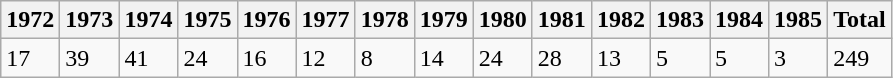<table class="wikitable">
<tr>
<th>1972</th>
<th>1973</th>
<th>1974</th>
<th>1975</th>
<th>1976</th>
<th>1977</th>
<th>1978</th>
<th>1979</th>
<th>1980</th>
<th>1981</th>
<th>1982</th>
<th>1983</th>
<th>1984</th>
<th>1985</th>
<th>Total</th>
</tr>
<tr>
<td>17</td>
<td>39</td>
<td>41</td>
<td>24</td>
<td>16</td>
<td>12</td>
<td>8</td>
<td>14</td>
<td>24</td>
<td>28</td>
<td>13</td>
<td>5</td>
<td>5</td>
<td>3</td>
<td>249</td>
</tr>
</table>
